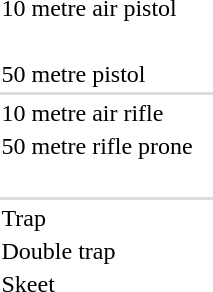<table>
<tr>
<td>10 metre air pistol <br></td>
<td></td>
<td></td>
<td></td>
</tr>
<tr>
<td> <br></td>
<td></td>
<td></td>
<td></td>
</tr>
<tr>
<td>50 metre pistol <br></td>
<td></td>
<td></td>
<td></td>
</tr>
<tr bgcolor=#DDDDDD>
<td colspan=7></td>
</tr>
<tr>
<td>10 metre air rifle <br></td>
<td></td>
<td></td>
<td></td>
</tr>
<tr>
<td>50 metre rifle prone <br></td>
<td></td>
<td></td>
<td></td>
</tr>
<tr>
<td> <br></td>
<td></td>
<td></td>
<td></td>
</tr>
<tr bgcolor=#DDDDDD>
<td colspan=7></td>
</tr>
<tr>
<td>Trap <br></td>
<td></td>
<td></td>
<td></td>
</tr>
<tr>
<td>Double trap <br></td>
<td></td>
<td></td>
<td></td>
</tr>
<tr>
<td>Skeet <br></td>
<td></td>
<td></td>
<td></td>
</tr>
</table>
